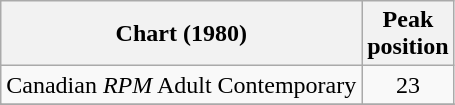<table class="wikitable sortable">
<tr>
<th>Chart (1980)</th>
<th>Peak<br>position</th>
</tr>
<tr>
<td>Canadian <em>RPM</em> Adult Contemporary</td>
<td align="center">23</td>
</tr>
<tr>
</tr>
<tr>
</tr>
<tr>
</tr>
</table>
